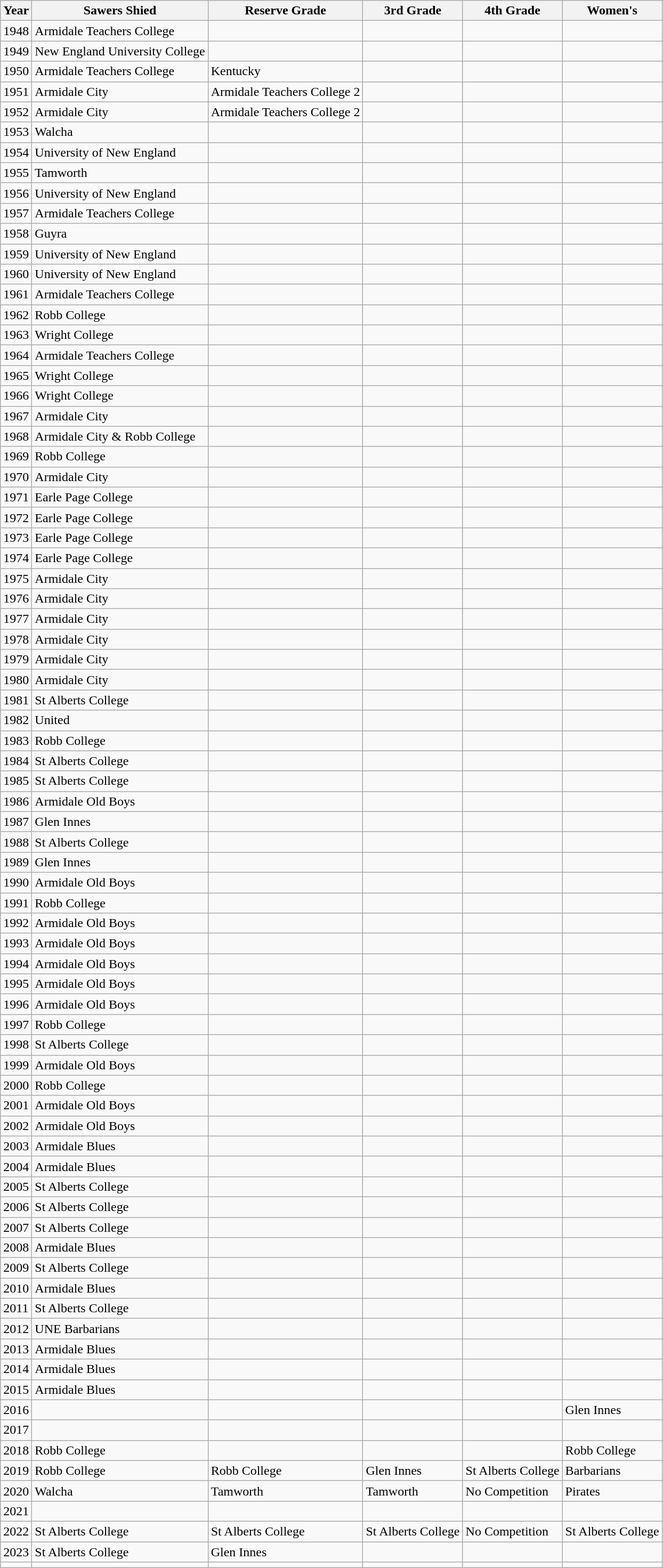<table class="wikitable">
<tr>
<th>Year</th>
<th>Sawers Shied</th>
<th>Reserve Grade</th>
<th>3rd Grade</th>
<th>4th Grade</th>
<th>Women's</th>
</tr>
<tr>
<td>1948</td>
<td>Armidale Teachers College</td>
<td></td>
<td></td>
<td></td>
<td></td>
</tr>
<tr>
<td>1949</td>
<td>New England University College</td>
<td></td>
<td></td>
<td></td>
<td></td>
</tr>
<tr>
<td>1950</td>
<td>Armidale Teachers College</td>
<td>Kentucky</td>
<td></td>
<td></td>
<td></td>
</tr>
<tr>
<td>1951</td>
<td>Armidale City</td>
<td>Armidale Teachers College 2</td>
<td></td>
<td></td>
<td></td>
</tr>
<tr>
<td>1952</td>
<td>Armidale City</td>
<td>Armidale Teachers College 2</td>
<td></td>
<td></td>
<td></td>
</tr>
<tr>
<td>1953</td>
<td>Walcha</td>
<td></td>
<td></td>
<td></td>
<td></td>
</tr>
<tr>
<td>1954</td>
<td>University of New England</td>
<td></td>
<td></td>
<td></td>
<td></td>
</tr>
<tr>
<td>1955</td>
<td>Tamworth</td>
<td></td>
<td></td>
<td></td>
<td></td>
</tr>
<tr>
<td>1956</td>
<td>University of New England</td>
<td></td>
<td></td>
<td></td>
<td></td>
</tr>
<tr>
<td>1957</td>
<td>Armidale Teachers College</td>
<td></td>
<td></td>
<td></td>
<td></td>
</tr>
<tr>
<td>1958</td>
<td>Guyra</td>
<td></td>
<td></td>
<td></td>
<td></td>
</tr>
<tr>
<td>1959</td>
<td>University of New England</td>
<td></td>
<td></td>
<td></td>
<td></td>
</tr>
<tr>
<td>1960</td>
<td>University of New England</td>
<td></td>
<td></td>
<td></td>
<td></td>
</tr>
<tr>
<td>1961</td>
<td>Armidale Teachers College</td>
<td></td>
<td></td>
<td></td>
<td></td>
</tr>
<tr>
<td>1962</td>
<td>Robb College</td>
<td></td>
<td></td>
<td></td>
<td></td>
</tr>
<tr>
<td>1963</td>
<td>Wright College</td>
<td></td>
<td></td>
<td></td>
<td></td>
</tr>
<tr>
<td>1964</td>
<td>Armidale Teachers College</td>
<td></td>
<td></td>
<td></td>
<td></td>
</tr>
<tr>
<td>1965</td>
<td>Wright College</td>
<td></td>
<td></td>
<td></td>
<td></td>
</tr>
<tr>
<td>1966</td>
<td>Wright College</td>
<td></td>
<td></td>
<td></td>
<td></td>
</tr>
<tr>
<td>1967</td>
<td>Armidale City</td>
<td></td>
<td></td>
<td></td>
<td></td>
</tr>
<tr>
<td>1968</td>
<td>Armidale City & Robb College</td>
<td></td>
<td></td>
<td></td>
<td></td>
</tr>
<tr>
<td>1969</td>
<td>Robb College</td>
<td></td>
<td></td>
<td></td>
<td></td>
</tr>
<tr>
<td>1970</td>
<td>Armidale City</td>
<td></td>
<td></td>
<td></td>
<td></td>
</tr>
<tr>
<td>1971</td>
<td>Earle Page College</td>
<td></td>
<td></td>
<td></td>
<td></td>
</tr>
<tr>
<td>1972</td>
<td>Earle Page College</td>
<td></td>
<td></td>
<td></td>
<td></td>
</tr>
<tr>
<td>1973</td>
<td>Earle Page College</td>
<td></td>
<td></td>
<td></td>
<td></td>
</tr>
<tr>
<td>1974</td>
<td>Earle Page College</td>
<td></td>
<td></td>
<td></td>
<td></td>
</tr>
<tr>
<td>1975</td>
<td>Armidale City</td>
<td></td>
<td></td>
<td></td>
<td></td>
</tr>
<tr>
<td>1976</td>
<td>Armidale City</td>
<td></td>
<td></td>
<td></td>
<td></td>
</tr>
<tr>
<td>1977</td>
<td>Armidale City</td>
<td></td>
<td></td>
<td></td>
<td></td>
</tr>
<tr>
<td>1978</td>
<td>Armidale City</td>
<td></td>
<td></td>
<td></td>
<td></td>
</tr>
<tr>
<td>1979</td>
<td>Armidale City</td>
<td></td>
<td></td>
<td></td>
<td></td>
</tr>
<tr>
<td>1980</td>
<td>Armidale City</td>
<td></td>
<td></td>
<td></td>
<td></td>
</tr>
<tr>
<td>1981</td>
<td>St Alberts College</td>
<td></td>
<td></td>
<td></td>
<td></td>
</tr>
<tr>
<td>1982</td>
<td>United</td>
<td></td>
<td></td>
<td></td>
<td></td>
</tr>
<tr>
<td>1983</td>
<td>Robb College</td>
<td></td>
<td></td>
<td></td>
<td></td>
</tr>
<tr>
<td>1984</td>
<td>St Alberts College</td>
<td></td>
<td></td>
<td></td>
<td></td>
</tr>
<tr>
<td>1985</td>
<td>St Alberts College</td>
<td></td>
<td></td>
<td></td>
<td></td>
</tr>
<tr>
<td>1986</td>
<td>Armidale Old Boys</td>
<td></td>
<td></td>
<td></td>
<td></td>
</tr>
<tr>
<td>1987</td>
<td>Glen Innes</td>
<td></td>
<td></td>
<td></td>
<td></td>
</tr>
<tr>
<td>1988</td>
<td>St Alberts College</td>
<td></td>
<td></td>
<td></td>
<td></td>
</tr>
<tr>
<td>1989</td>
<td>Glen Innes</td>
<td></td>
<td></td>
<td></td>
<td></td>
</tr>
<tr>
<td>1990</td>
<td>Armidale Old Boys</td>
<td></td>
<td></td>
<td></td>
<td></td>
</tr>
<tr>
<td>1991</td>
<td>Robb College</td>
<td></td>
<td></td>
<td></td>
<td></td>
</tr>
<tr>
<td>1992</td>
<td>Armidale Old Boys</td>
<td></td>
<td></td>
<td></td>
<td></td>
</tr>
<tr>
<td>1993</td>
<td>Armidale Old Boys</td>
<td></td>
<td></td>
<td></td>
<td></td>
</tr>
<tr>
<td>1994</td>
<td>Armidale Old Boys</td>
<td></td>
<td></td>
<td></td>
<td></td>
</tr>
<tr>
<td>1995</td>
<td>Armidale Old Boys</td>
<td></td>
<td></td>
<td></td>
<td></td>
</tr>
<tr>
<td>1996</td>
<td>Armidale Old Boys</td>
<td></td>
<td></td>
<td></td>
<td></td>
</tr>
<tr>
<td>1997</td>
<td>Robb College</td>
<td></td>
<td></td>
<td></td>
<td></td>
</tr>
<tr>
<td>1998</td>
<td>St Alberts College</td>
<td></td>
<td></td>
<td></td>
<td></td>
</tr>
<tr>
<td>1999</td>
<td>Armidale Old Boys</td>
<td></td>
<td></td>
<td></td>
<td></td>
</tr>
<tr>
<td>2000</td>
<td>Robb College</td>
<td></td>
<td></td>
<td></td>
<td></td>
</tr>
<tr>
<td>2001</td>
<td>Armidale Old Boys</td>
<td></td>
<td></td>
<td></td>
<td></td>
</tr>
<tr>
<td>2002</td>
<td>Armidale Old Boys</td>
<td></td>
<td></td>
<td></td>
<td></td>
</tr>
<tr>
<td>2003</td>
<td>Armidale Blues</td>
<td></td>
<td></td>
<td></td>
<td></td>
</tr>
<tr>
<td>2004</td>
<td>Armidale Blues</td>
<td></td>
<td></td>
<td></td>
<td></td>
</tr>
<tr>
<td>2005</td>
<td>St Alberts College</td>
<td></td>
<td></td>
<td></td>
<td></td>
</tr>
<tr>
<td>2006</td>
<td>St Alberts College</td>
<td></td>
<td></td>
<td></td>
<td></td>
</tr>
<tr>
<td>2007</td>
<td>St Alberts College</td>
<td></td>
<td></td>
<td></td>
<td></td>
</tr>
<tr>
<td>2008</td>
<td>Armidale Blues</td>
<td></td>
<td></td>
<td></td>
<td></td>
</tr>
<tr>
<td>2009</td>
<td>St Alberts College</td>
<td></td>
<td></td>
<td></td>
<td></td>
</tr>
<tr>
<td>2010</td>
<td>Armidale Blues</td>
<td></td>
<td></td>
<td></td>
<td></td>
</tr>
<tr>
<td>2011</td>
<td>St Alberts College</td>
<td></td>
<td></td>
<td></td>
<td></td>
</tr>
<tr>
<td>2012</td>
<td>UNE Barbarians</td>
<td></td>
<td></td>
<td></td>
<td></td>
</tr>
<tr>
<td>2013</td>
<td>Armidale Blues</td>
<td></td>
<td></td>
<td></td>
<td></td>
</tr>
<tr>
<td>2014</td>
<td>Armidale Blues</td>
<td></td>
<td></td>
<td></td>
<td></td>
</tr>
<tr>
<td>2015</td>
<td>Armidale Blues</td>
<td></td>
<td></td>
<td></td>
<td></td>
</tr>
<tr>
<td>2016</td>
<td></td>
<td></td>
<td></td>
<td></td>
<td>Glen Innes</td>
</tr>
<tr>
<td>2017</td>
<td></td>
<td></td>
<td></td>
<td></td>
<td></td>
</tr>
<tr>
<td>2018</td>
<td>Robb College</td>
<td></td>
<td></td>
<td></td>
<td>Robb College</td>
</tr>
<tr>
<td>2019</td>
<td>Robb College</td>
<td>Robb College</td>
<td>Glen Innes</td>
<td>St Alberts College</td>
<td>Barbarians</td>
</tr>
<tr>
<td>2020</td>
<td>Walcha</td>
<td>Tamworth</td>
<td>Tamworth</td>
<td>No Competition</td>
<td>Pirates</td>
</tr>
<tr>
<td>2021</td>
<td></td>
<td></td>
<td></td>
<td></td>
<td></td>
</tr>
<tr>
<td>2022</td>
<td>St Alberts College</td>
<td>St Alberts College</td>
<td>St Alberts College</td>
<td>No Competition</td>
<td>St Alberts College</td>
</tr>
<tr>
<td>2023</td>
<td>St Alberts College</td>
<td>Glen Innes</td>
<td></td>
<td></td>
<td></td>
</tr>
<tr>
<td></td>
<td></td>
<td></td>
<td></td>
<td></td>
<td></td>
</tr>
</table>
